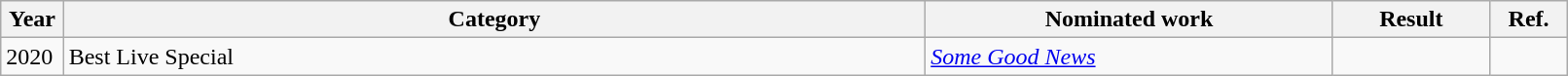<table class="wikitable" style="width:85%;">
<tr>
<th style="width:4%;">Year</th>
<th style="width:55%;">Category</th>
<th style="width:26%;">Nominated work</th>
<th style="width:10%;">Result</th>
<th width=5%>Ref.</th>
</tr>
<tr>
<td>2020</td>
<td>Best Live Special</td>
<td><em><a href='#'>Some Good News</a></em></td>
<td></td>
<td align="center"></td>
</tr>
</table>
